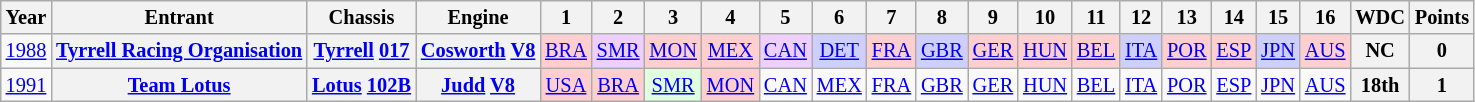<table class="wikitable" style="text-align:center; font-size:85%">
<tr>
<th>Year</th>
<th>Entrant</th>
<th>Chassis</th>
<th>Engine</th>
<th>1</th>
<th>2</th>
<th>3</th>
<th>4</th>
<th>5</th>
<th>6</th>
<th>7</th>
<th>8</th>
<th>9</th>
<th>10</th>
<th>11</th>
<th>12</th>
<th>13</th>
<th>14</th>
<th>15</th>
<th>16</th>
<th>WDC</th>
<th>Points</th>
</tr>
<tr>
<td><a href='#'>1988</a></td>
<th nowrap><a href='#'>Tyrrell Racing Organisation</a></th>
<th nowrap><a href='#'>Tyrrell</a> <a href='#'>017</a></th>
<th nowrap><a href='#'>Cosworth</a> <a href='#'>V8</a></th>
<td style=background:#ffcfcf;><a href='#'>BRA</a><br></td>
<td style=background:#efcfff;><a href='#'>SMR</a><br></td>
<td style=background:#ffcfcf;><a href='#'>MON</a><br></td>
<td style=background:#ffcfcf;><a href='#'>MEX</a><br></td>
<td style=background:#efcfff;><a href='#'>CAN</a><br></td>
<td style=background:#cfcfff;><a href='#'>DET</a><br></td>
<td style=background:#ffcfcf;><a href='#'>FRA</a><br></td>
<td style=background:#cfcfff;><a href='#'>GBR</a><br></td>
<td style=background:#ffcfcf;><a href='#'>GER</a><br></td>
<td style=background:#ffcfcf;><a href='#'>HUN</a><br></td>
<td style=background:#ffcfcf;><a href='#'>BEL</a><br></td>
<td style=background:#cfcfff;><a href='#'>ITA</a><br></td>
<td style=background:#ffcfcf;><a href='#'>POR</a><br></td>
<td style=background:#ffcfcf;><a href='#'>ESP</a><br></td>
<td style=background:#cfcfff;><a href='#'>JPN</a><br></td>
<td style=background:#ffcfcf;><a href='#'>AUS</a><br></td>
<th>NC</th>
<th>0</th>
</tr>
<tr>
<td><a href='#'>1991</a></td>
<th nowrap><a href='#'>Team Lotus</a></th>
<th nowrap><a href='#'>Lotus</a> <a href='#'>102B</a></th>
<th nowrap><a href='#'>Judd</a> <a href='#'>V8</a></th>
<td style=background:#ffcfcf;><a href='#'>USA</a><br></td>
<td style=background:#ffcfcf;><a href='#'>BRA</a><br></td>
<td style=background:#dfffdf;><a href='#'>SMR</a><br></td>
<td style=background:#ffcfcf;><a href='#'>MON</a><br></td>
<td><a href='#'>CAN</a></td>
<td><a href='#'>MEX</a></td>
<td><a href='#'>FRA</a></td>
<td><a href='#'>GBR</a></td>
<td><a href='#'>GER</a></td>
<td><a href='#'>HUN</a></td>
<td><a href='#'>BEL</a></td>
<td><a href='#'>ITA</a></td>
<td><a href='#'>POR</a></td>
<td><a href='#'>ESP</a></td>
<td><a href='#'>JPN</a></td>
<td><a href='#'>AUS</a></td>
<th>18th</th>
<th>1</th>
</tr>
</table>
